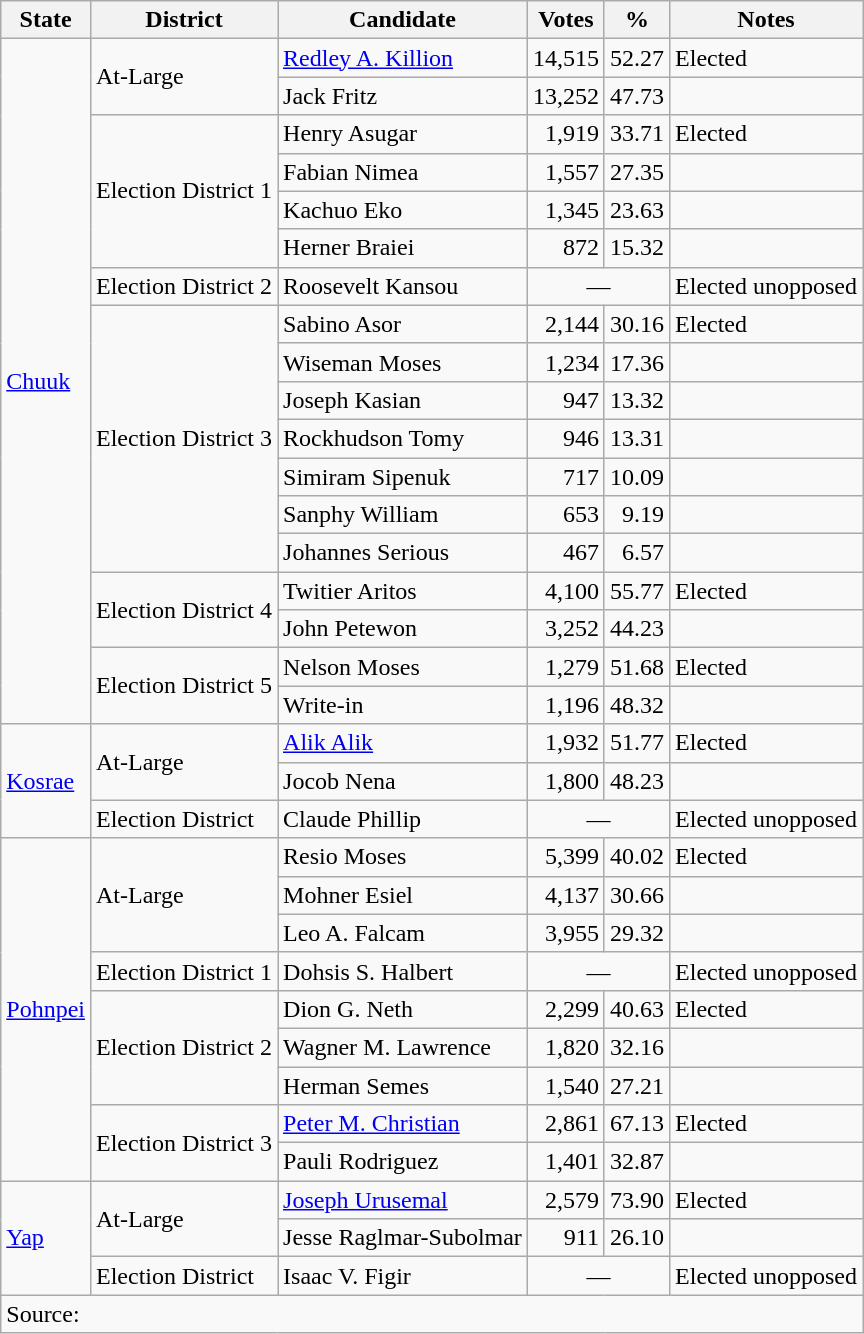<table class="wikitable">
<tr>
<th>State</th>
<th>District</th>
<th>Candidate</th>
<th>Votes</th>
<th>%</th>
<th>Notes</th>
</tr>
<tr>
<td rowspan=18><a href='#'>Chuuk</a></td>
<td rowspan=2>At-Large</td>
<td><a href='#'>Redley A. Killion</a></td>
<td align=right>14,515</td>
<td align=right>52.27</td>
<td>Elected</td>
</tr>
<tr>
<td>Jack Fritz</td>
<td align=right>13,252</td>
<td align=right>47.73</td>
<td></td>
</tr>
<tr>
<td rowspan=4>Election District 1</td>
<td>Henry Asugar</td>
<td align=right>1,919</td>
<td align=right>33.71</td>
<td>Elected</td>
</tr>
<tr>
<td>Fabian Nimea</td>
<td align=right>1,557</td>
<td align=right>27.35</td>
<td></td>
</tr>
<tr>
<td>Kachuo Eko</td>
<td align=right>1,345</td>
<td align=right>23.63</td>
<td></td>
</tr>
<tr>
<td>Herner Braiei</td>
<td align=right>872</td>
<td align=right>15.32</td>
<td></td>
</tr>
<tr>
<td>Election District 2</td>
<td>Roosevelt Kansou</td>
<td align=center colspan=2>—</td>
<td>Elected unopposed</td>
</tr>
<tr>
<td rowspan=7>Election District 3</td>
<td>Sabino Asor</td>
<td align=right>2,144</td>
<td align=right>30.16</td>
<td>Elected</td>
</tr>
<tr>
<td>Wiseman Moses</td>
<td align=right>1,234</td>
<td align=right>17.36</td>
<td></td>
</tr>
<tr>
<td>Joseph Kasian</td>
<td align=right>947</td>
<td align=right>13.32</td>
<td></td>
</tr>
<tr>
<td>Rockhudson Tomy</td>
<td align=right>946</td>
<td align=right>13.31</td>
<td></td>
</tr>
<tr>
<td>Simiram Sipenuk</td>
<td align=right>717</td>
<td align=right>10.09</td>
<td></td>
</tr>
<tr>
<td>Sanphy William</td>
<td align=right>653</td>
<td align=right>9.19</td>
<td></td>
</tr>
<tr>
<td>Johannes Serious</td>
<td align=right>467</td>
<td align=right>6.57</td>
<td></td>
</tr>
<tr>
<td rowspan=2>Election District 4</td>
<td>Twitier Aritos</td>
<td align=right>4,100</td>
<td align=right>55.77</td>
<td>Elected</td>
</tr>
<tr>
<td>John Petewon</td>
<td align=right>3,252</td>
<td align=right>44.23</td>
<td></td>
</tr>
<tr>
<td rowspan=2>Election District 5</td>
<td>Nelson Moses</td>
<td align=right>1,279</td>
<td align=right>51.68</td>
<td>Elected</td>
</tr>
<tr>
<td>Write-in</td>
<td align=right>1,196</td>
<td align=right>48.32</td>
<td></td>
</tr>
<tr>
<td rowspan=3><a href='#'>Kosrae</a></td>
<td rowspan=2>At-Large</td>
<td><a href='#'>Alik Alik</a></td>
<td align=right>1,932</td>
<td align=right>51.77</td>
<td>Elected</td>
</tr>
<tr>
<td>Jocob Nena</td>
<td align=right>1,800</td>
<td align=right>48.23</td>
<td></td>
</tr>
<tr>
<td>Election District</td>
<td>Claude Phillip</td>
<td align=center colspan=2>—</td>
<td>Elected unopposed</td>
</tr>
<tr>
<td rowspan=9><a href='#'>Pohnpei</a></td>
<td rowspan=3>At-Large</td>
<td>Resio Moses</td>
<td align=right>5,399</td>
<td align=right>40.02</td>
<td>Elected</td>
</tr>
<tr>
<td>Mohner Esiel</td>
<td align=right>4,137</td>
<td align=right>30.66</td>
<td></td>
</tr>
<tr>
<td>Leo A. Falcam</td>
<td align=right>3,955</td>
<td align=right>29.32</td>
<td></td>
</tr>
<tr>
<td>Election District 1</td>
<td>Dohsis S. Halbert</td>
<td align=center colspan=2>—</td>
<td>Elected unopposed</td>
</tr>
<tr>
<td rowspan=3>Election District 2</td>
<td>Dion G. Neth</td>
<td align=right>2,299</td>
<td align=right>40.63</td>
<td>Elected</td>
</tr>
<tr>
<td>Wagner M. Lawrence</td>
<td align=right>1,820</td>
<td align=right>32.16</td>
<td></td>
</tr>
<tr>
<td>Herman Semes</td>
<td align=right>1,540</td>
<td align=right>27.21</td>
<td></td>
</tr>
<tr>
<td rowspan=2>Election District 3</td>
<td><a href='#'>Peter M. Christian</a></td>
<td align=right>2,861</td>
<td align=right>67.13</td>
<td>Elected</td>
</tr>
<tr>
<td>Pauli Rodriguez</td>
<td align=right>1,401</td>
<td align=right>32.87</td>
<td></td>
</tr>
<tr>
<td rowspan=3><a href='#'>Yap</a></td>
<td rowspan=2>At-Large</td>
<td><a href='#'>Joseph Urusemal</a></td>
<td align=right>2,579</td>
<td align=right>73.90</td>
<td>Elected</td>
</tr>
<tr>
<td>Jesse Raglmar-Subolmar</td>
<td align=right>911</td>
<td align=right>26.10</td>
<td></td>
</tr>
<tr>
<td>Election District</td>
<td>Isaac V. Figir</td>
<td align=center colspan=2>—</td>
<td>Elected unopposed</td>
</tr>
<tr>
<td colspan=6>Source: </td>
</tr>
</table>
